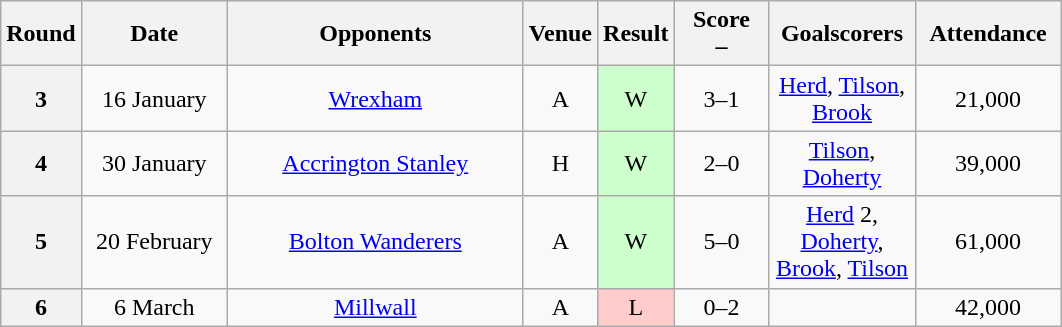<table class="wikitable" style="text-align:center">
<tr>
<th width=42>Round</th>
<th width=90>Date</th>
<th width=190>Opponents</th>
<th width=42>Venue</th>
<th width=42>Result</th>
<th width=56>Score<br>–</th>
<th width=90>Goalscorers</th>
<th width=90>Attendance</th>
</tr>
<tr>
<th>3</th>
<td>16 January</td>
<td><a href='#'>Wrexham</a></td>
<td>A</td>
<td style="background-color:#CCFFCC">W</td>
<td>3–1</td>
<td><a href='#'>Herd</a>, <a href='#'>Tilson</a>, <a href='#'>Brook</a></td>
<td>21,000</td>
</tr>
<tr>
<th>4</th>
<td>30 January</td>
<td><a href='#'>Accrington Stanley</a></td>
<td>H</td>
<td style="background-color:#CCFFCC">W</td>
<td>2–0</td>
<td><a href='#'>Tilson</a>, <a href='#'>Doherty</a></td>
<td>39,000</td>
</tr>
<tr>
<th>5</th>
<td>20 February</td>
<td><a href='#'>Bolton Wanderers</a></td>
<td>A</td>
<td style="background-color:#CCFFCC">W</td>
<td>5–0</td>
<td><a href='#'>Herd</a> 2, <a href='#'>Doherty</a>, <a href='#'>Brook</a>, <a href='#'>Tilson</a></td>
<td>61,000</td>
</tr>
<tr>
<th>6</th>
<td>6 March</td>
<td><a href='#'>Millwall</a></td>
<td>A</td>
<td style="background-color:#FFCCCC">L</td>
<td>0–2</td>
<td></td>
<td>42,000</td>
</tr>
</table>
